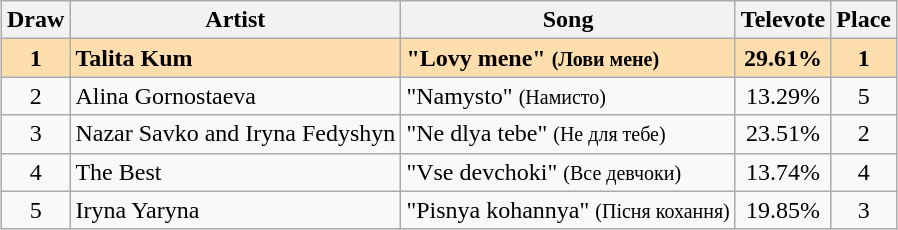<table class="sortable wikitable" style="margin: 1em auto 1em auto; text-align:center;">
<tr>
<th>Draw</th>
<th>Artist</th>
<th>Song</th>
<th>Televote</th>
<th>Place</th>
</tr>
<tr style="font-weight:bold; background:navajowhite;">
<td>1</td>
<td style="text-align:left;">Talita Kum</td>
<td style="text-align:left;">"Lovy mene" <small>(Лови мене)</small></td>
<td>29.61%</td>
<td>1</td>
</tr>
<tr>
<td>2</td>
<td style="text-align:left;">Alina Gornostaeva</td>
<td style="text-align:left;">"Namysto" <small>(Намисто)</small></td>
<td>13.29%</td>
<td>5</td>
</tr>
<tr>
<td>3</td>
<td style="text-align:left;">Nazar Savko and Iryna Fedyshyn</td>
<td style="text-align:left;">"Ne dlya tebe" <small>(Не для тебе)</small></td>
<td>23.51%</td>
<td>2</td>
</tr>
<tr>
<td>4</td>
<td style="text-align:left;">The Best</td>
<td style="text-align:left;">"Vse devchoki" <small>(Все девчоки)</small></td>
<td>13.74%</td>
<td>4</td>
</tr>
<tr>
<td>5</td>
<td style="text-align:left;">Iryna Yaryna</td>
<td style="text-align:left;">"Pisnya kohannya" <small>(Пісня кохання)</small></td>
<td>19.85%</td>
<td>3</td>
</tr>
</table>
